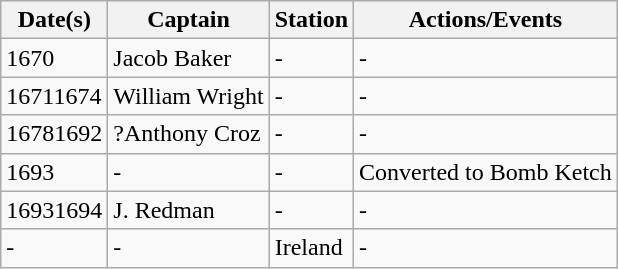<table class="wikitable">
<tr>
<th>Date(s)</th>
<th>Captain</th>
<th>Station</th>
<th>Actions/Events</th>
</tr>
<tr>
<td>1670</td>
<td>Jacob Baker</td>
<td>-</td>
<td>-</td>
</tr>
<tr>
<td>16711674</td>
<td>William Wright</td>
<td>-</td>
<td>-</td>
</tr>
<tr>
<td>16781692</td>
<td>?Anthony Croz</td>
<td>-</td>
<td>-</td>
</tr>
<tr>
<td>1693</td>
<td>-</td>
<td>-</td>
<td>Converted to Bomb Ketch</td>
</tr>
<tr>
<td>16931694</td>
<td>J. Redman</td>
<td>-</td>
<td>-</td>
</tr>
<tr>
<td>-</td>
<td>-</td>
<td>Ireland</td>
<td>-</td>
</tr>
</table>
